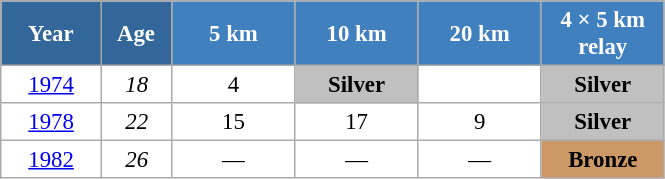<table class="wikitable" style="font-size:95%; text-align:center; border:grey solid 1px; border-collapse:collapse; background:#ffffff;">
<tr>
<th style="background-color:#369; color:white; width:60px;"> Year </th>
<th style="background-color:#369; color:white; width:40px;"> Age </th>
<th style="background-color:#4180be; color:white; width:75px;"> 5 km </th>
<th style="background-color:#4180be; color:white; width:75px;"> 10 km </th>
<th style="background-color:#4180be; color:white; width:75px;"> 20 km </th>
<th style="background-color:#4180be; color:white; width:75px;"> 4 × 5 km <br> relay </th>
</tr>
<tr>
<td><a href='#'>1974</a></td>
<td><em>18</em></td>
<td>4</td>
<td style="background:silver;"><strong>Silver</strong></td>
<td></td>
<td style="background:silver;"><strong>Silver</strong></td>
</tr>
<tr>
<td><a href='#'>1978</a></td>
<td><em>22</em></td>
<td>15</td>
<td>17</td>
<td>9</td>
<td style="background:silver;"><strong>Silver</strong></td>
</tr>
<tr>
<td><a href='#'>1982</a></td>
<td><em>26</em></td>
<td>—</td>
<td>—</td>
<td>—</td>
<td bgcolor="cc9966"><strong>Bronze</strong></td>
</tr>
</table>
